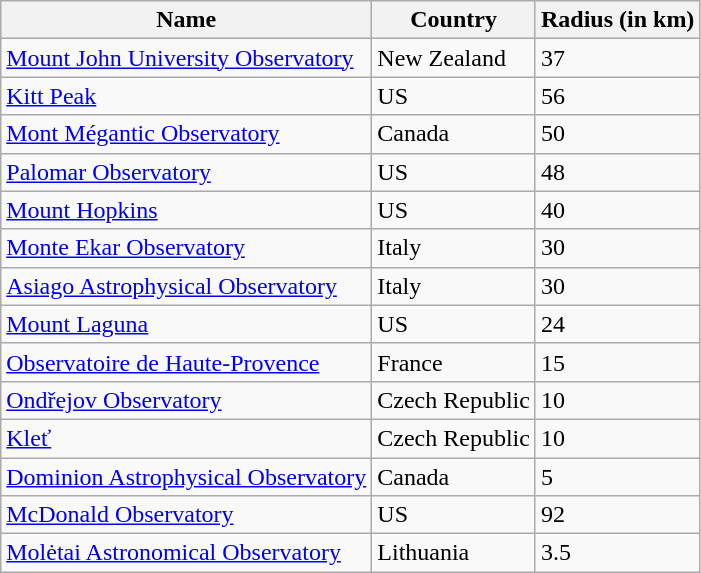<table class="wikitable sortable">
<tr>
<th>Name</th>
<th>Country</th>
<th>Radius (in km)</th>
</tr>
<tr>
<td><a href='#'>Mount John University Observatory</a></td>
<td>New Zealand</td>
<td>37</td>
</tr>
<tr>
<td><a href='#'>Kitt Peak</a></td>
<td>US</td>
<td>56</td>
</tr>
<tr>
<td><a href='#'>Mont Mégantic Observatory</a></td>
<td>Canada</td>
<td>50</td>
</tr>
<tr>
<td><a href='#'>Palomar Observatory</a></td>
<td>US</td>
<td>48</td>
</tr>
<tr>
<td><a href='#'>Mount Hopkins</a></td>
<td>US</td>
<td>40</td>
</tr>
<tr>
<td><a href='#'>Monte Ekar Observatory</a></td>
<td>Italy</td>
<td>30</td>
</tr>
<tr>
<td><a href='#'>Asiago Astrophysical Observatory</a></td>
<td>Italy</td>
<td>30</td>
</tr>
<tr>
<td><a href='#'>Mount Laguna</a></td>
<td>US</td>
<td>24</td>
</tr>
<tr>
<td><a href='#'>Observatoire de Haute-Provence</a></td>
<td>France</td>
<td>15</td>
</tr>
<tr>
<td><a href='#'>Ondřejov Observatory</a></td>
<td>Czech Republic</td>
<td>10</td>
</tr>
<tr>
<td><a href='#'>Kleť</a></td>
<td>Czech Republic</td>
<td>10</td>
</tr>
<tr>
<td><a href='#'>Dominion Astrophysical Observatory</a></td>
<td>Canada</td>
<td>5</td>
</tr>
<tr>
<td><a href='#'>McDonald Observatory</a></td>
<td>US</td>
<td>92</td>
</tr>
<tr>
<td><a href='#'>Molėtai Astronomical Observatory</a></td>
<td>Lithuania</td>
<td>3.5</td>
</tr>
</table>
